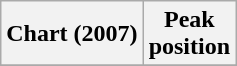<table class="wikitable">
<tr>
<th>Chart (2007)</th>
<th>Peak<br>position</th>
</tr>
<tr>
</tr>
</table>
